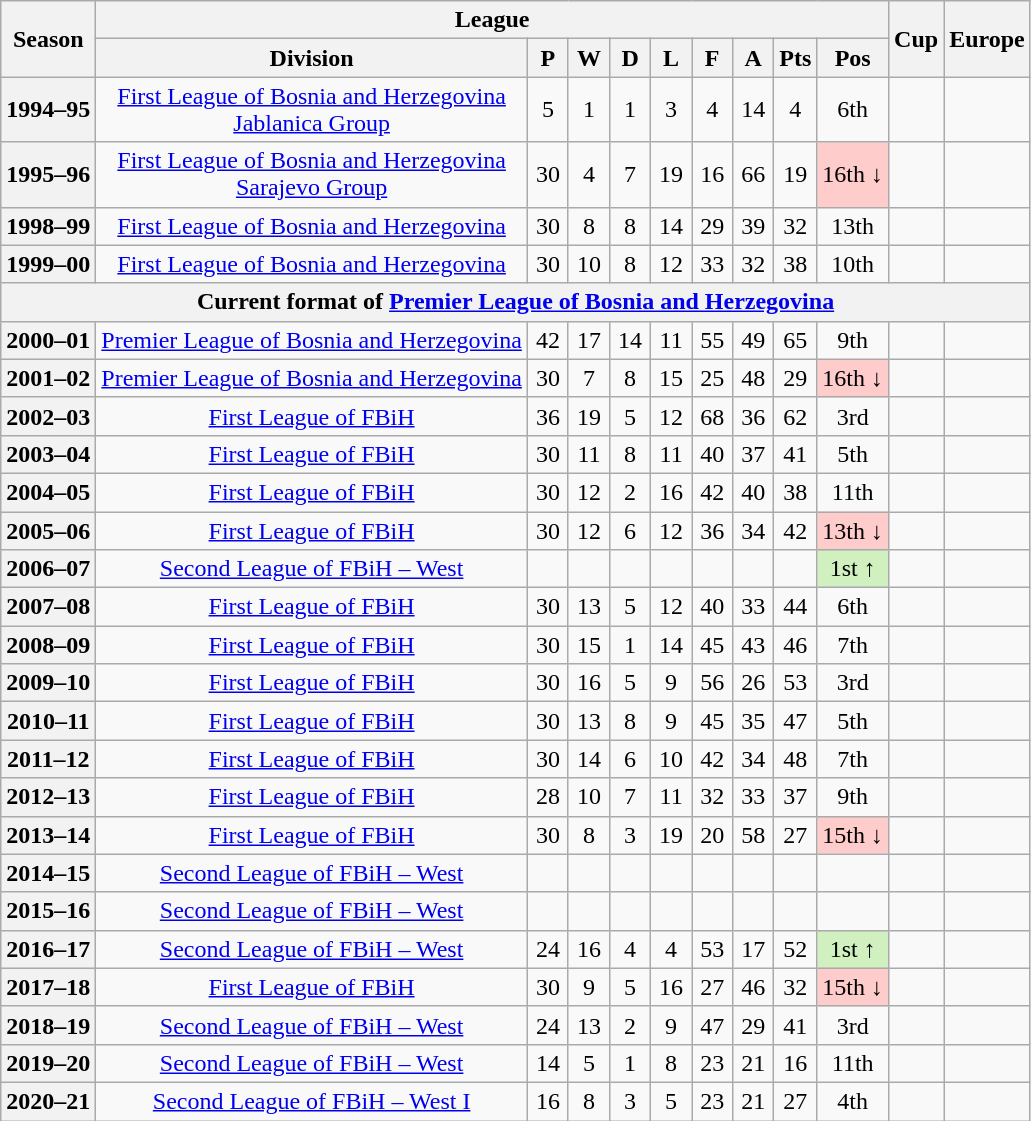<table class="wikitable" style="text-align: center">
<tr>
<th rowspan="2">Season</th>
<th colspan="9">League</th>
<th rowspan="2">Cup</th>
<th rowspan="2">Europe</th>
</tr>
<tr>
<th>Division</th>
<th width="20">P</th>
<th width="20">W</th>
<th width="20">D</th>
<th width="20">L</th>
<th width="20">F</th>
<th width="20">A</th>
<th width="20">Pts</th>
<th>Pos</th>
</tr>
<tr>
<th>1994–95</th>
<td><a href='#'>First League of Bosnia and Herzegovina<br>Jablanica Group</a></td>
<td>5</td>
<td>1</td>
<td>1</td>
<td>3</td>
<td>4</td>
<td>14</td>
<td>4</td>
<td>6th</td>
<td></td>
<td></td>
</tr>
<tr>
<th>1995–96</th>
<td><a href='#'>First League of Bosnia and Herzegovina<br>Sarajevo Group</a></td>
<td>30</td>
<td>4</td>
<td>7</td>
<td>19</td>
<td>16</td>
<td>66</td>
<td>19</td>
<td bgcolor=#FFCCCC>16th ↓</td>
<td></td>
<td></td>
</tr>
<tr>
<th>1998–99</th>
<td><a href='#'>First League of Bosnia and Herzegovina</a></td>
<td>30</td>
<td>8</td>
<td>8</td>
<td>14</td>
<td>29</td>
<td>39</td>
<td>32</td>
<td>13th</td>
<td></td>
<td></td>
</tr>
<tr>
<th>1999–00</th>
<td><a href='#'>First League of Bosnia and Herzegovina</a></td>
<td>30</td>
<td>10</td>
<td>8</td>
<td>12</td>
<td>33</td>
<td>32</td>
<td>38</td>
<td>10th</td>
<td></td>
<td></td>
</tr>
<tr>
<th colspan="15">Current format of <a href='#'>Premier League of Bosnia and Herzegovina</a></th>
</tr>
<tr>
<th>2000–01</th>
<td><a href='#'>Premier League of Bosnia and Herzegovina</a></td>
<td>42</td>
<td>17</td>
<td>14</td>
<td>11</td>
<td>55</td>
<td>49</td>
<td>65</td>
<td>9th</td>
<td></td>
<td></td>
</tr>
<tr>
<th>2001–02</th>
<td><a href='#'>Premier League of Bosnia and Herzegovina</a></td>
<td>30</td>
<td>7</td>
<td>8</td>
<td>15</td>
<td>25</td>
<td>48</td>
<td>29</td>
<td bgcolor=#FFCCCC>16th ↓</td>
<td></td>
<td></td>
</tr>
<tr>
<th>2002–03</th>
<td><a href='#'>First League of FBiH</a></td>
<td>36</td>
<td>19</td>
<td>5</td>
<td>12</td>
<td>68</td>
<td>36</td>
<td>62</td>
<td>3rd</td>
<td></td>
<td></td>
</tr>
<tr>
<th>2003–04</th>
<td><a href='#'>First League of FBiH</a></td>
<td>30</td>
<td>11</td>
<td>8</td>
<td>11</td>
<td>40</td>
<td>37</td>
<td>41</td>
<td>5th</td>
<td></td>
<td></td>
</tr>
<tr>
<th>2004–05</th>
<td><a href='#'>First League of FBiH</a></td>
<td>30</td>
<td>12</td>
<td>2</td>
<td>16</td>
<td>42</td>
<td>40</td>
<td>38</td>
<td>11th</td>
<td></td>
<td></td>
</tr>
<tr>
<th>2005–06</th>
<td><a href='#'>First League of FBiH</a></td>
<td>30</td>
<td>12</td>
<td>6</td>
<td>12</td>
<td>36</td>
<td>34</td>
<td>42</td>
<td bgcolor=#FFCCCC>13th ↓</td>
<td></td>
<td></td>
</tr>
<tr>
<th>2006–07</th>
<td><a href='#'>Second League of FBiH – West</a></td>
<td></td>
<td></td>
<td></td>
<td></td>
<td></td>
<td></td>
<td></td>
<td bgcolor=#D0F0C0>1st ↑</td>
<td></td>
<td></td>
</tr>
<tr>
<th>2007–08</th>
<td><a href='#'>First League of FBiH</a></td>
<td>30</td>
<td>13</td>
<td>5</td>
<td>12</td>
<td>40</td>
<td>33</td>
<td>44</td>
<td>6th</td>
<td></td>
<td></td>
</tr>
<tr>
<th>2008–09</th>
<td><a href='#'>First League of FBiH</a></td>
<td>30</td>
<td>15</td>
<td>1</td>
<td>14</td>
<td>45</td>
<td>43</td>
<td>46</td>
<td>7th</td>
<td></td>
<td></td>
</tr>
<tr>
<th>2009–10</th>
<td><a href='#'>First League of FBiH</a></td>
<td>30</td>
<td>16</td>
<td>5</td>
<td>9</td>
<td>56</td>
<td>26</td>
<td>53</td>
<td>3rd</td>
<td></td>
<td></td>
</tr>
<tr>
<th>2010–11</th>
<td><a href='#'>First League of FBiH</a></td>
<td>30</td>
<td>13</td>
<td>8</td>
<td>9</td>
<td>45</td>
<td>35</td>
<td>47</td>
<td>5th</td>
<td></td>
<td></td>
</tr>
<tr>
<th>2011–12</th>
<td><a href='#'>First League of FBiH</a></td>
<td>30</td>
<td>14</td>
<td>6</td>
<td>10</td>
<td>42</td>
<td>34</td>
<td>48</td>
<td>7th</td>
<td></td>
<td></td>
</tr>
<tr>
<th>2012–13</th>
<td><a href='#'>First League of FBiH</a></td>
<td>28</td>
<td>10</td>
<td>7</td>
<td>11</td>
<td>32</td>
<td>33</td>
<td>37</td>
<td>9th</td>
<td></td>
<td></td>
</tr>
<tr>
<th>2013–14</th>
<td><a href='#'>First League of FBiH</a></td>
<td>30</td>
<td>8</td>
<td>3</td>
<td>19</td>
<td>20</td>
<td>58</td>
<td>27</td>
<td bgcolor=#FFCCCC>15th ↓</td>
<td></td>
<td></td>
</tr>
<tr>
<th>2014–15</th>
<td><a href='#'>Second League of FBiH – West</a></td>
<td></td>
<td></td>
<td></td>
<td></td>
<td></td>
<td></td>
<td></td>
<td></td>
<td></td>
<td></td>
</tr>
<tr>
<th>2015–16</th>
<td><a href='#'>Second League of FBiH – West</a></td>
<td></td>
<td></td>
<td></td>
<td></td>
<td></td>
<td></td>
<td></td>
<td></td>
<td></td>
<td></td>
</tr>
<tr>
<th>2016–17</th>
<td><a href='#'>Second League of FBiH – West</a></td>
<td>24</td>
<td>16</td>
<td>4</td>
<td>4</td>
<td>53</td>
<td>17</td>
<td>52</td>
<td bgcolor=#D0F0C0>1st ↑</td>
<td></td>
<td></td>
</tr>
<tr>
<th>2017–18</th>
<td><a href='#'>First League of FBiH</a></td>
<td>30</td>
<td>9</td>
<td>5</td>
<td>16</td>
<td>27</td>
<td>46</td>
<td>32</td>
<td bgcolor=#FFCCCC>15th ↓</td>
<td></td>
<td></td>
</tr>
<tr>
<th>2018–19</th>
<td><a href='#'>Second League of FBiH – West</a></td>
<td>24</td>
<td>13</td>
<td>2</td>
<td>9</td>
<td>47</td>
<td>29</td>
<td>41</td>
<td>3rd</td>
<td></td>
<td></td>
</tr>
<tr>
<th>2019–20</th>
<td><a href='#'>Second League of FBiH – West</a></td>
<td>14</td>
<td>5</td>
<td>1</td>
<td>8</td>
<td>23</td>
<td>21</td>
<td>16</td>
<td>11th</td>
<td></td>
<td></td>
</tr>
<tr>
<th>2020–21</th>
<td><a href='#'>Second League of FBiH – West I</a></td>
<td>16</td>
<td>8</td>
<td>3</td>
<td>5</td>
<td>23</td>
<td>21</td>
<td>27</td>
<td>4th</td>
<td></td>
<td></td>
</tr>
</table>
